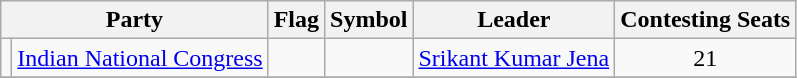<table class="wikitable" style="text-align:center;">
<tr>
<th colspan="2">Party</th>
<th>Flag</th>
<th>Symbol</th>
<th>Leader</th>
<th>Contesting Seats</th>
</tr>
<tr>
<td></td>
<td><a href='#'>Indian National Congress</a></td>
<td></td>
<td></td>
<td><a href='#'>Srikant Kumar Jena</a></td>
<td>21</td>
</tr>
<tr>
</tr>
</table>
